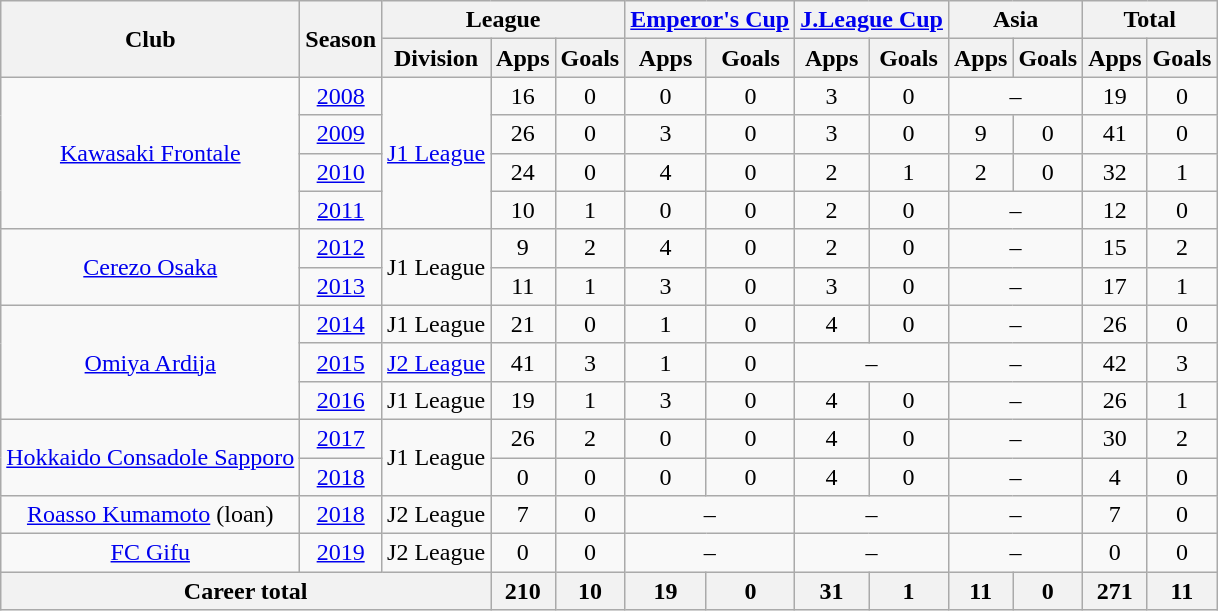<table class="wikitable" style="text-align:center">
<tr>
<th rowspan="2">Club</th>
<th rowspan="2">Season</th>
<th colspan="3">League</th>
<th colspan="2"><a href='#'>Emperor's Cup</a></th>
<th colspan="2"><a href='#'>J.League Cup</a></th>
<th colspan="2">Asia</th>
<th colspan="2">Total</th>
</tr>
<tr>
<th>Division</th>
<th>Apps</th>
<th>Goals</th>
<th>Apps</th>
<th>Goals</th>
<th>Apps</th>
<th>Goals</th>
<th>Apps</th>
<th>Goals</th>
<th>Apps</th>
<th>Goals</th>
</tr>
<tr>
<td rowspan="4"><a href='#'>Kawasaki Frontale</a></td>
<td><a href='#'>2008</a></td>
<td rowspan="4"><a href='#'>J1 League</a></td>
<td>16</td>
<td>0</td>
<td>0</td>
<td>0</td>
<td>3</td>
<td>0</td>
<td colspan="2">–</td>
<td>19</td>
<td>0</td>
</tr>
<tr>
<td><a href='#'>2009</a></td>
<td>26</td>
<td>0</td>
<td>3</td>
<td>0</td>
<td>3</td>
<td>0</td>
<td>9</td>
<td>0</td>
<td>41</td>
<td>0</td>
</tr>
<tr>
<td><a href='#'>2010</a></td>
<td>24</td>
<td>0</td>
<td>4</td>
<td>0</td>
<td>2</td>
<td>1</td>
<td>2</td>
<td>0</td>
<td>32</td>
<td>1</td>
</tr>
<tr>
<td><a href='#'>2011</a></td>
<td>10</td>
<td>1</td>
<td>0</td>
<td>0</td>
<td>2</td>
<td>0</td>
<td colspan="2">–</td>
<td>12</td>
<td>0</td>
</tr>
<tr>
<td rowspan="2"><a href='#'>Cerezo Osaka</a></td>
<td><a href='#'>2012</a></td>
<td rowspan="2">J1 League</td>
<td>9</td>
<td>2</td>
<td>4</td>
<td>0</td>
<td>2</td>
<td>0</td>
<td colspan="2">–</td>
<td>15</td>
<td>2</td>
</tr>
<tr>
<td><a href='#'>2013</a></td>
<td>11</td>
<td>1</td>
<td>3</td>
<td>0</td>
<td>3</td>
<td>0</td>
<td colspan="2">–</td>
<td>17</td>
<td>1</td>
</tr>
<tr>
<td rowspan="3"><a href='#'>Omiya Ardija</a></td>
<td><a href='#'>2014</a></td>
<td>J1 League</td>
<td>21</td>
<td>0</td>
<td>1</td>
<td>0</td>
<td>4</td>
<td>0</td>
<td colspan="2">–</td>
<td>26</td>
<td>0</td>
</tr>
<tr>
<td><a href='#'>2015</a></td>
<td><a href='#'>J2 League</a></td>
<td>41</td>
<td>3</td>
<td>1</td>
<td>0</td>
<td colspan="2">–</td>
<td colspan="2">–</td>
<td>42</td>
<td>3</td>
</tr>
<tr>
<td><a href='#'>2016</a></td>
<td>J1 League</td>
<td>19</td>
<td>1</td>
<td>3</td>
<td>0</td>
<td>4</td>
<td>0</td>
<td colspan="2">–</td>
<td>26</td>
<td>1</td>
</tr>
<tr>
<td rowspan="2"><a href='#'>Hokkaido Consadole Sapporo</a></td>
<td><a href='#'>2017</a></td>
<td rowspan="2">J1 League</td>
<td>26</td>
<td>2</td>
<td>0</td>
<td>0</td>
<td>4</td>
<td>0</td>
<td colspan="2">–</td>
<td>30</td>
<td>2</td>
</tr>
<tr>
<td><a href='#'>2018</a></td>
<td>0</td>
<td>0</td>
<td>0</td>
<td>0</td>
<td>4</td>
<td>0</td>
<td colspan="2">–</td>
<td>4</td>
<td>0</td>
</tr>
<tr>
<td><a href='#'>Roasso Kumamoto</a> (loan)</td>
<td><a href='#'>2018</a></td>
<td>J2 League</td>
<td>7</td>
<td>0</td>
<td colspan="2">–</td>
<td colspan="2">–</td>
<td colspan="2">–</td>
<td>7</td>
<td>0</td>
</tr>
<tr>
<td><a href='#'>FC Gifu</a></td>
<td><a href='#'>2019</a></td>
<td>J2 League</td>
<td>0</td>
<td>0</td>
<td colspan="2">–</td>
<td colspan="2">–</td>
<td colspan="2">–</td>
<td>0</td>
<td>0</td>
</tr>
<tr>
<th colspan="3">Career total</th>
<th>210</th>
<th>10</th>
<th>19</th>
<th>0</th>
<th>31</th>
<th>1</th>
<th>11</th>
<th>0</th>
<th>271</th>
<th>11</th>
</tr>
</table>
